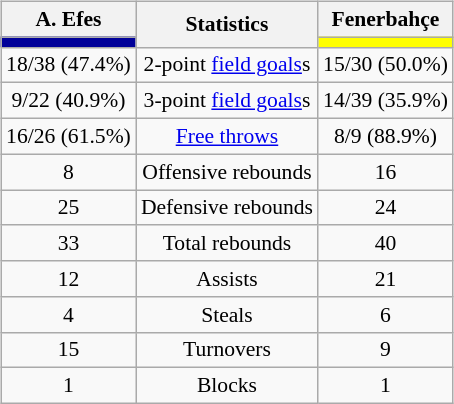<table style="width:100%;">
<tr>
<td valign=top align=right width=33%><br>













</td>
<td style="vertical-align:top; align:center; width:33%;"><br><table style="width:100%;">
<tr>
<td style="width=50%;"></td>
<td></td>
<td style="width=50%;"></td>
</tr>
</table>
<br><table class="wikitable" style="font-size:90%; text-align:center; margin:auto;" align=center>
<tr>
<th>A. Efes</th>
<th rowspan=2>Statistics</th>
<th>Fenerbahçe</th>
</tr>
<tr>
<td style="background:#000099;"></td>
<td style="background:#FFFF00;"></td>
</tr>
<tr>
<td>18/38 (47.4%)</td>
<td>2-point <a href='#'>field goals</a>s</td>
<td>15/30 (50.0%)</td>
</tr>
<tr>
<td>9/22 (40.9%)</td>
<td>3-point <a href='#'>field goals</a>s</td>
<td>14/39 (35.9%)</td>
</tr>
<tr>
<td>16/26 (61.5%)</td>
<td><a href='#'>Free throws</a></td>
<td>8/9 (88.9%)</td>
</tr>
<tr>
<td>8</td>
<td>Offensive rebounds</td>
<td>16</td>
</tr>
<tr>
<td>25</td>
<td>Defensive rebounds</td>
<td>24</td>
</tr>
<tr>
<td>33</td>
<td>Total rebounds</td>
<td>40</td>
</tr>
<tr>
<td>12</td>
<td>Assists</td>
<td>21</td>
</tr>
<tr>
<td>4</td>
<td>Steals</td>
<td>6</td>
</tr>
<tr>
<td>15</td>
<td>Turnovers</td>
<td>9</td>
</tr>
<tr>
<td>1</td>
<td>Blocks</td>
<td>1</td>
</tr>
</table>
</td>
<td style="vertical-align:top; align:left; width:33%;"><br>











</td>
</tr>
</table>
